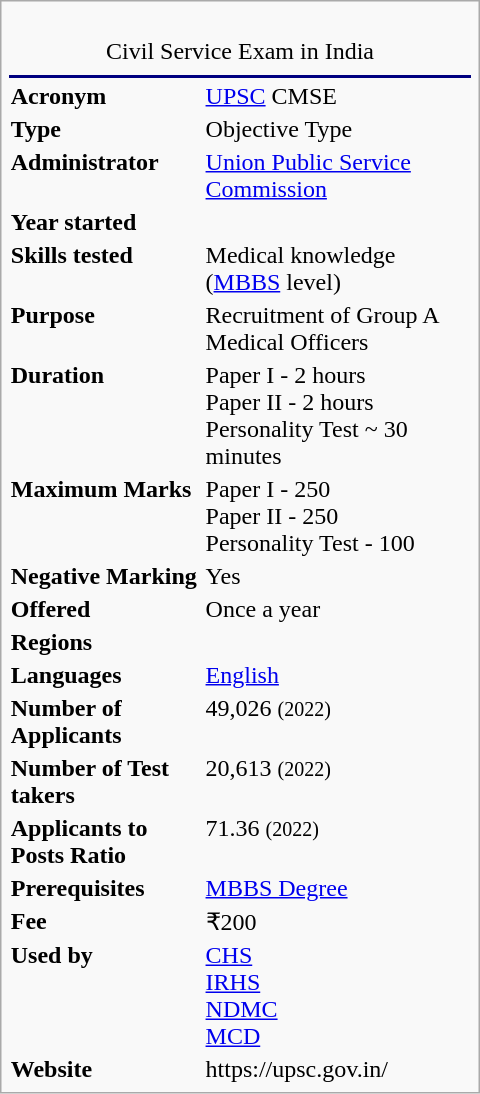<table class="infobox" style="width:20em;">
<tr>
<td colspan=2 style="text-align:center;"> <br> Civil Service Exam in India</td>
</tr>
<tr>
<td colspan=2 style="text-align:center;"></td>
</tr>
<tr>
<th colspan=2 style="text-align:center;" bgcolor="#000080"></th>
</tr>
<tr>
<td><strong>Acronym</strong></td>
<td><a href='#'>UPSC</a> CMSE</td>
</tr>
<tr>
<td><strong>Type</strong></td>
<td>Objective Type</td>
</tr>
<tr>
<td><strong>Administrator</strong></td>
<td><a href='#'>Union Public Service Commission</a></td>
</tr>
<tr>
<td><strong>Year started</strong></td>
<td></td>
</tr>
<tr>
<td><strong>Skills tested</strong></td>
<td>Medical knowledge (<a href='#'>MBBS</a> level)</td>
</tr>
<tr>
<td><strong>Purpose</strong></td>
<td>Recruitment of Group A Medical Officers</td>
</tr>
<tr>
<td><strong>Duration</strong></td>
<td>Paper I - 2 hours <br> Paper II - 2 hours <br> Personality Test ~ 30 minutes</td>
</tr>
<tr>
<td><strong>Maximum Marks</strong></td>
<td>Paper I - 250 <br> Paper II - 250 <br> Personality Test - 100</td>
</tr>
<tr>
<td><strong>Negative Marking</strong></td>
<td>Yes</td>
</tr>
<tr>
<td><strong>Offered</strong></td>
<td>Once a year</td>
</tr>
<tr>
<td><strong>Regions</strong></td>
<td></td>
</tr>
<tr>
<td><strong>Languages</strong></td>
<td><a href='#'>English</a></td>
</tr>
<tr>
<td><strong>Number of Applicants</strong></td>
<td>49,026 <small>(2022)</small></td>
</tr>
<tr>
<td><strong>Number of Test takers</strong></td>
<td>20,613 <small>(2022)</small></td>
</tr>
<tr>
<td><strong>Applicants to Posts Ratio</strong></td>
<td>71.36 <small> (2022)</small></td>
</tr>
<tr>
<td><strong>Prerequisites</strong></td>
<td><a href='#'>MBBS Degree</a></td>
</tr>
<tr>
<td><strong>Fee</strong></td>
<td>₹200</td>
</tr>
<tr>
<td><strong>Used by</strong></td>
<td><a href='#'>CHS</a> <br> <a href='#'>IRHS</a> <br> <a href='#'>NDMC</a> <br> <a href='#'>MCD</a></td>
</tr>
<tr>
<td><strong>Website</strong></td>
<td>https://upsc.gov.in/</td>
</tr>
</table>
